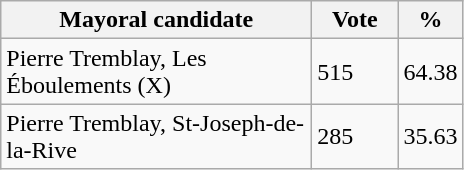<table class="wikitable">
<tr>
<th bgcolor="#DDDDFF" width="200px">Mayoral candidate</th>
<th bgcolor="#DDDDFF" width="50px">Vote</th>
<th bgcolor="#DDDDFF" width="30px">%</th>
</tr>
<tr>
<td>Pierre Tremblay, Les Éboulements (X)</td>
<td>515</td>
<td>64.38</td>
</tr>
<tr>
<td>Pierre Tremblay, St-Joseph-de-la-Rive</td>
<td>285</td>
<td>35.63</td>
</tr>
</table>
